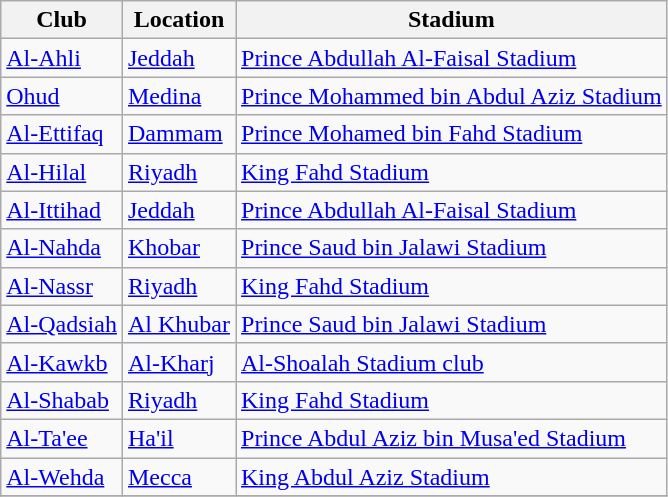<table class="wikitable sortable">
<tr>
<th>Club</th>
<th>Location</th>
<th>Stadium</th>
</tr>
<tr>
<td><a href='#'>Al-Ahli</a></td>
<td><a href='#'>Jeddah</a></td>
<td><a href='#'>Prince Abdullah Al-Faisal Stadium</a></td>
</tr>
<tr>
<td><a href='#'>Ohud</a></td>
<td><a href='#'>Medina</a></td>
<td><a href='#'>Prince Mohammed bin Abdul Aziz Stadium</a></td>
</tr>
<tr>
<td><a href='#'>Al-Ettifaq</a></td>
<td><a href='#'>Dammam</a></td>
<td><a href='#'>Prince Mohamed bin Fahd Stadium</a></td>
</tr>
<tr>
<td><a href='#'>Al-Hilal</a></td>
<td><a href='#'>Riyadh</a></td>
<td><a href='#'>King Fahd Stadium</a></td>
</tr>
<tr>
<td><a href='#'>Al-Ittihad</a></td>
<td><a href='#'>Jeddah</a></td>
<td><a href='#'>Prince Abdullah Al-Faisal Stadium</a></td>
</tr>
<tr>
<td><a href='#'>Al-Nahda</a></td>
<td><a href='#'>Khobar</a></td>
<td><a href='#'>Prince Saud bin Jalawi Stadium</a></td>
</tr>
<tr>
<td><a href='#'>Al-Nassr</a></td>
<td><a href='#'>Riyadh</a></td>
<td><a href='#'>King Fahd Stadium</a></td>
</tr>
<tr>
<td><a href='#'>Al-Qadsiah</a></td>
<td><a href='#'>Al Khubar</a></td>
<td><a href='#'>Prince Saud bin Jalawi Stadium</a></td>
</tr>
<tr>
<td><a href='#'>Al-Kawkb</a></td>
<td><a href='#'>Al-Kharj</a></td>
<td><a href='#'>Al-Shoalah Stadium club</a></td>
</tr>
<tr>
<td><a href='#'>Al-Shabab</a></td>
<td><a href='#'>Riyadh</a></td>
<td><a href='#'>King Fahd Stadium</a></td>
</tr>
<tr>
<td><a href='#'>Al-Ta'ee</a></td>
<td><a href='#'>Ha'il</a></td>
<td><a href='#'>Prince Abdul Aziz bin Musa'ed Stadium</a></td>
</tr>
<tr>
<td><a href='#'>Al-Wehda</a></td>
<td><a href='#'>Mecca</a></td>
<td><a href='#'>King Abdul Aziz Stadium</a></td>
</tr>
<tr>
</tr>
</table>
